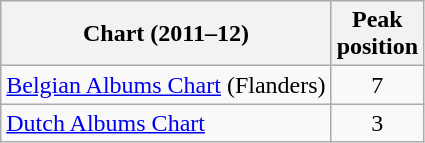<table class="wikitable sortable">
<tr>
<th>Chart (2011–12)</th>
<th>Peak<br>position</th>
</tr>
<tr>
<td><a href='#'>Belgian Albums Chart</a> (Flanders)</td>
<td align="center">7</td>
</tr>
<tr>
<td><a href='#'>Dutch Albums Chart</a></td>
<td align="center">3</td>
</tr>
</table>
